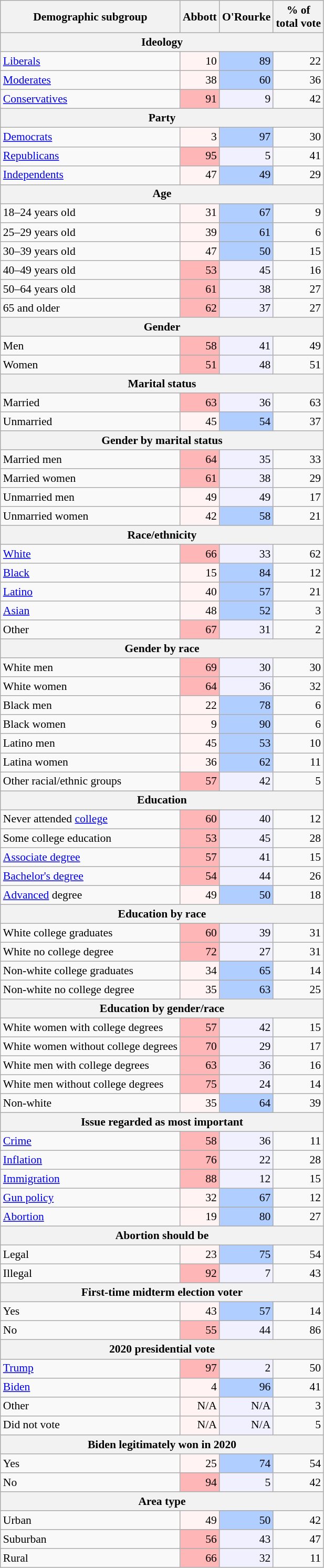<table class="wikitable sortable" style="font-size:90%; line-height:1.2">
<tr>
<th>Demographic subgroup</th>
<th>Abbott</th>
<th>O'Rourke</th>
<th>% of<br>total vote</th>
</tr>
<tr>
<th colspan="4">Ideology</th>
</tr>
<tr>
<td><a href='#'>Liberals</a></td>
<td style="text-align:right; background:#fff3f3;">10</td>
<td style="text-align:right; background:#b0ceff;">89</td>
<td style="text-align:right;">22</td>
</tr>
<tr>
<td><a href='#'>Moderates</a></td>
<td style="text-align:right; background:#fff3f3;">38</td>
<td style="text-align:right; background:#b0ceff;">60</td>
<td style="text-align:right;">36</td>
</tr>
<tr>
<td><a href='#'>Conservatives</a></td>
<td style="text-align:right; background:#ffb6b6;">91</td>
<td style="text-align:right; background:#f0f0ff;">9</td>
<td style="text-align:right;">42</td>
</tr>
<tr>
<th colspan="4">Party</th>
</tr>
<tr>
<td><a href='#'>Democrats</a></td>
<td style="text-align:right; background:#fff3f3;">3</td>
<td style="text-align:right; background:#b0ceff;">97</td>
<td style="text-align:right;">30</td>
</tr>
<tr>
<td><a href='#'>Republicans</a></td>
<td style="text-align:right; background:#ffb6b6;">95</td>
<td style="text-align:right; background:#f0f0ff;">5</td>
<td style="text-align:right;">41</td>
</tr>
<tr>
<td><a href='#'>Independents</a></td>
<td style="text-align:right; background:#fff3f3;">47</td>
<td style="text-align:right; background:#b0ceff;">49</td>
<td style="text-align:right;">29</td>
</tr>
<tr>
<th colspan="4">Age</th>
</tr>
<tr>
<td>18–24 years old</td>
<td style="text-align:right; background:#fff3f3;">31</td>
<td style="text-align:right; background:#b0ceff;">67</td>
<td style="text-align:right;">9</td>
</tr>
<tr>
<td>25–29 years old</td>
<td style="text-align:right; background:#fff3f3;">39</td>
<td style="text-align:right; background:#b0ceff;">61</td>
<td style="text-align:right;">6</td>
</tr>
<tr>
<td>30–39 years old</td>
<td style="text-align:right; background:#fff3f3;">47</td>
<td style="text-align:right; background:#b0ceff;">50</td>
<td style="text-align:right;">15</td>
</tr>
<tr>
<td>40–49 years old</td>
<td style="text-align:right; background:#ffb6b6;">53</td>
<td style="text-align:right; background:#f0f0ff;">45</td>
<td style="text-align:right;">16</td>
</tr>
<tr>
<td>50–64 years old</td>
<td style="text-align:right; background:#ffb6b6;">61</td>
<td style="text-align:right; background:#f0f0ff;">38</td>
<td style="text-align:right;">27</td>
</tr>
<tr>
<td>65 and older</td>
<td style="text-align:right; background:#ffb6b6;">62</td>
<td style="text-align:right; background:#f0f0ff;">37</td>
<td style="text-align:right;">27</td>
</tr>
<tr>
<th colspan="4">Gender</th>
</tr>
<tr>
<td>Men</td>
<td style="text-align:right; background:#ffb6b6;">58</td>
<td style="text-align:right; background:#f0f0ff;">41</td>
<td style="text-align:right;">49</td>
</tr>
<tr>
<td>Women</td>
<td style="text-align:right; background:#ffb6b6;">51</td>
<td style="text-align:right; background:#f0f0ff;">48</td>
<td style="text-align:right;">51</td>
</tr>
<tr>
<th colspan="4">Marital status</th>
</tr>
<tr>
<td>Married</td>
<td style="text-align:right; background:#ffb6b6;">63</td>
<td style="text-align:right; background:#f0f0ff;">36</td>
<td style="text-align:right;">63</td>
</tr>
<tr>
<td>Unmarried</td>
<td style="text-align:right; background:#fff3f3;">45</td>
<td style="text-align:right; background:#b0ceff;">54</td>
<td style="text-align:right;">37</td>
</tr>
<tr>
<th colspan="4">Gender by marital status</th>
</tr>
<tr>
<td>Married men</td>
<td style="text-align:right; background:#ffb6b6;">64</td>
<td style="text-align:right; background:#f0f0ff;">35</td>
<td style="text-align:right;">33</td>
</tr>
<tr>
<td>Married women</td>
<td style="text-align:right; background:#ffb6b6;">61</td>
<td style="text-align:right; background:#f0f0ff;">38</td>
<td style="text-align:right;">29</td>
</tr>
<tr>
<td>Unmarried men</td>
<td style="text-align:right; background:#fff3f3;">49</td>
<td style="text-align:right; background:#f0f0ff;">49</td>
<td style="text-align:right;">17</td>
</tr>
<tr>
<td>Unmarried women</td>
<td style="text-align:right; background:#fff3f3;">42</td>
<td style="text-align:right; background:#b0ceff;">58</td>
<td style="text-align:right;">21</td>
</tr>
<tr>
<th colspan="4">Race/ethnicity</th>
</tr>
<tr>
<td><a href='#'>White</a></td>
<td style="text-align:right; background:#ffb6b6;">66</td>
<td style="text-align:right; background:#f0f0ff;">33</td>
<td style="text-align:right;">62</td>
</tr>
<tr>
<td><a href='#'>Black</a></td>
<td style="text-align:right; background:#fff3f3;">15</td>
<td style="text-align:right; background:#b0ceff;">84</td>
<td style="text-align:right;">12</td>
</tr>
<tr>
<td><a href='#'>Latino</a></td>
<td style="text-align:right; background:#fff3f3;">40</td>
<td style="text-align:right; background:#b0ceff;">57</td>
<td style="text-align:right;">21</td>
</tr>
<tr>
<td><a href='#'>Asian</a></td>
<td style="text-align:right; background:#fff3f3;">48</td>
<td style="text-align:right; background:#b0ceff;">52</td>
<td style="text-align:right;">3</td>
</tr>
<tr>
<td>Other</td>
<td style="text-align:right; background:#ffb6b6;">67</td>
<td style="text-align:right; background:#f0f0ff;">31</td>
<td style="text-align:right;">2</td>
</tr>
<tr>
<th colspan="4">Gender by race</th>
</tr>
<tr>
<td>White men</td>
<td style="text-align:right; background:#ffb6b6;">69</td>
<td style="text-align:right; background:#f0f0ff;">30</td>
<td style="text-align:right;">30</td>
</tr>
<tr>
<td>White women</td>
<td style="text-align:right; background:#ffb6b6;">64</td>
<td style="text-align:right; background:#f0f0ff;">36</td>
<td style="text-align:right;">32</td>
</tr>
<tr>
<td>Black men</td>
<td style="text-align:right; background:#fff3f3;">22</td>
<td style="text-align:right; background:#b0ceff;">78</td>
<td style="text-align:right;">6</td>
</tr>
<tr>
<td>Black women</td>
<td style="text-align:right; background:#fff3f3;">9</td>
<td style="text-align:right; background:#b0ceff;">90</td>
<td style="text-align:right;">6</td>
</tr>
<tr>
<td>Latino men</td>
<td style="text-align:right; background:#fff3f3;">45</td>
<td style="text-align:right; background:#b0ceff;">53</td>
<td style="text-align:right;">10</td>
</tr>
<tr>
<td>Latina women</td>
<td style="text-align:right; background:#fff3f3;">36</td>
<td style="text-align:right; background:#b0ceff;">62</td>
<td style="text-align:right;">11</td>
</tr>
<tr>
<td>Other racial/ethnic groups</td>
<td style="text-align:right; background:#ffb6b6;">57</td>
<td style="text-align:right; background:#f0f0ff;">42</td>
<td style="text-align:right;">5</td>
</tr>
<tr>
<th colspan="4">Education</th>
</tr>
<tr>
<td>Never attended <a href='#'>college</a></td>
<td style="text-align:right; background:#ffb6b6;">60</td>
<td style="text-align:right; background:#f0f0ff;">40</td>
<td style="text-align:right;">12</td>
</tr>
<tr>
<td>Some college education</td>
<td style="text-align:right; background:#ffb6b6;">53</td>
<td style="text-align:right; background:#f0f0ff;">45</td>
<td style="text-align:right;">28</td>
</tr>
<tr>
<td><a href='#'>Associate degree</a></td>
<td style="text-align:right; background:#ffb6b6">57</td>
<td style="text-align:right; background:#f0f0ff;">41</td>
<td style="text-align:right;">15</td>
</tr>
<tr>
<td><a href='#'>Bachelor's degree</a></td>
<td style="text-align:right; background:#ffb6b6;">54</td>
<td style="text-align:right; background:#f0f0ff;">44</td>
<td style="text-align:right;">26</td>
</tr>
<tr>
<td><a href='#'>Advanced</a> degree</td>
<td style="text-align:right; background:#fff3f3;">49</td>
<td style="text-align:right; background:#b0ceff;">50</td>
<td style="text-align:right;">18</td>
</tr>
<tr>
<th colspan="4">Education by race</th>
</tr>
<tr>
<td>White college graduates</td>
<td style="text-align:right; background:#ffb6b6;">60</td>
<td style="text-align:right; background:#f0f0ff;">39</td>
<td style="text-align:right;">31</td>
</tr>
<tr>
<td>White no college degree</td>
<td style="text-align:right; background:#ffb6b6;">72</td>
<td style="text-align:right; background:#f0f0ff;">27</td>
<td style="text-align:right;">31</td>
</tr>
<tr>
<td>Non-white college graduates</td>
<td style="text-align:right; background:#fff3f3;">34</td>
<td style="text-align:right; background:#b0ceff;">65</td>
<td style="text-align:right;">14</td>
</tr>
<tr>
<td>Non-white no college degree</td>
<td style="text-align:right; background:#fff3f3;">35</td>
<td style="text-align:right; background:#b0ceff;">63</td>
<td style="text-align:right;">25</td>
</tr>
<tr>
<th colspan="4">Education by gender/race</th>
</tr>
<tr>
<td>White women with college degrees</td>
<td style="text-align:right; background:#ffb6b6;">57</td>
<td style="text-align:right; background:#f0f0ff;">42</td>
<td style="text-align:right;">15</td>
</tr>
<tr>
<td>White women without college degrees</td>
<td style="text-align:right; background:#ffb6b6;">70</td>
<td style="text-align:right; background:#f0f0ff;">29</td>
<td style="text-align:right;">17</td>
</tr>
<tr>
<td>White men with college degrees</td>
<td style="text-align:right; background:#ffb6b6;">63</td>
<td style="text-align:right; background:#f0f0ff;">36</td>
<td style="text-align:right;">16</td>
</tr>
<tr>
<td>White men without college degrees</td>
<td style="text-align:right; background:#ffb6b6;">75</td>
<td style="text-align:right; background:#f0f0ff;">24</td>
<td style="text-align:right;">14</td>
</tr>
<tr>
<td>Non-white</td>
<td style="text-align:right; background:#fff3f3;">35</td>
<td style="text-align:right; background:#b0ceff;">64</td>
<td style="text-align:right;">39</td>
</tr>
<tr>
<th colspan="4">Issue regarded as most important</th>
</tr>
<tr>
<td><a href='#'>Crime</a></td>
<td style="text-align:right; background:#ffb6b6;">58</td>
<td style="text-align:right; background:#f0f0ff;">36</td>
<td style="text-align:right;">11</td>
</tr>
<tr>
<td><a href='#'>Inflation</a></td>
<td style="text-align:right; background:#ffb6b6;">76</td>
<td style="text-align:right; background:#f0f0ff;">22</td>
<td style="text-align:right;">28</td>
</tr>
<tr>
<td><a href='#'>Immigration</a></td>
<td style="text-align:right; background:#ffb6b6;">88</td>
<td style="text-align:right; background:#f0f0ff;">12</td>
<td style="text-align:right;">15</td>
</tr>
<tr>
<td><a href='#'>Gun policy</a></td>
<td style="text-align:right; background:#fff3f3;">32</td>
<td style="text-align:right; background:#b0ceff;">67</td>
<td style="text-align:right;">12</td>
</tr>
<tr>
<td><a href='#'>Abortion</a></td>
<td style="text-align:right; background:#fff3f3;">19</td>
<td style="text-align:right; background:#b0ceff;">80</td>
<td style="text-align:right;">27</td>
</tr>
<tr>
<th colspan="4">Abortion should be</th>
</tr>
<tr>
<td>Legal</td>
<td style="text-align:right; background:#fff3f3;">23</td>
<td style="text-align:right; background:#b0ceff;">75</td>
<td style="text-align:right;">54</td>
</tr>
<tr>
<td>Illegal</td>
<td style="text-align:right; background:#ffb6b6;">92</td>
<td style="text-align:right; background:#f0f0ff;">7</td>
<td style="text-align:right;">43</td>
</tr>
<tr>
<th colspan="4">First-time midterm election voter</th>
</tr>
<tr>
<td>Yes</td>
<td style="text-align:right; background:#fff3f3;">43</td>
<td style="text-align:right; background:#b0ceff;">57</td>
<td style="text-align:right;">14</td>
</tr>
<tr>
<td>No</td>
<td style="text-align:right; background:#ffb6b6;">55</td>
<td style="text-align:right; background:#f0f0ff;">44</td>
<td style="text-align:right;">86</td>
</tr>
<tr>
<th colspan="4">2020 presidential vote</th>
</tr>
<tr>
<td><a href='#'>Trump</a></td>
<td style="text-align:right; background:#ffb6b6;">97</td>
<td style="text-align:right; background:#f0f0ff;">2</td>
<td style="text-align:right;">50</td>
</tr>
<tr>
<td><a href='#'>Biden</a></td>
<td style="text-align:right; background:#fff3f3;">4</td>
<td style="text-align:right; background:#b0ceff;">96</td>
<td style="text-align:right;">41</td>
</tr>
<tr>
<td>Other</td>
<td style="text-align:right; background:#fff3f3;">N/A</td>
<td style="text-align:right; background:#f0f0ff;">N/A</td>
<td style="text-align:right;">3</td>
</tr>
<tr>
<td>Did not vote</td>
<td style="text-align:right; background:#fff3f3;">N/A</td>
<td style="text-align:right; background:#f0f0ff;">N/A</td>
<td style="text-align:right;">5</td>
</tr>
<tr>
<th colspan="4">Biden legitimately won in 2020</th>
</tr>
<tr>
<td>Yes</td>
<td style="text-align:right; background:#fff3f3;">25</td>
<td style="text-align:right; background:#b0ceff;">74</td>
<td style="text-align:right;">54</td>
</tr>
<tr>
<td>No</td>
<td style="text-align:right; background:#ffb6b6;">94</td>
<td style="text-align:right; background:#f0f0ff;">5</td>
<td style="text-align:right;">42</td>
</tr>
<tr>
<th colspan="4">Area type</th>
</tr>
<tr>
<td>Urban</td>
<td style="text-align:right; background:#fff3f3;">49</td>
<td style="text-align:right; background:#b0ceff;">50</td>
<td style="text-align:right;">42</td>
</tr>
<tr>
<td>Suburban</td>
<td style="text-align:right; background:#ffb6b6;">56</td>
<td style="text-align:right; background:#f0f0ff;">43</td>
<td style="text-align:right;">47</td>
</tr>
<tr>
<td>Rural</td>
<td style="text-align:right; background:#ffb6b6;">66</td>
<td style="text-align:right; background:#f0f0ff;">32</td>
<td style="text-align:right;">11</td>
</tr>
</table>
